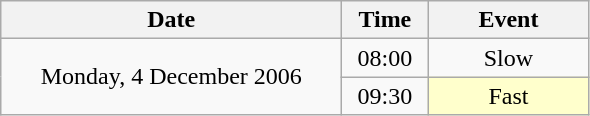<table class = "wikitable" style="text-align:center;">
<tr>
<th width=220>Date</th>
<th width=50>Time</th>
<th width=100>Event</th>
</tr>
<tr>
<td rowspan=2>Monday, 4 December 2006</td>
<td>08:00</td>
<td>Slow</td>
</tr>
<tr>
<td>09:30</td>
<td bgcolor=ffffcc>Fast</td>
</tr>
</table>
